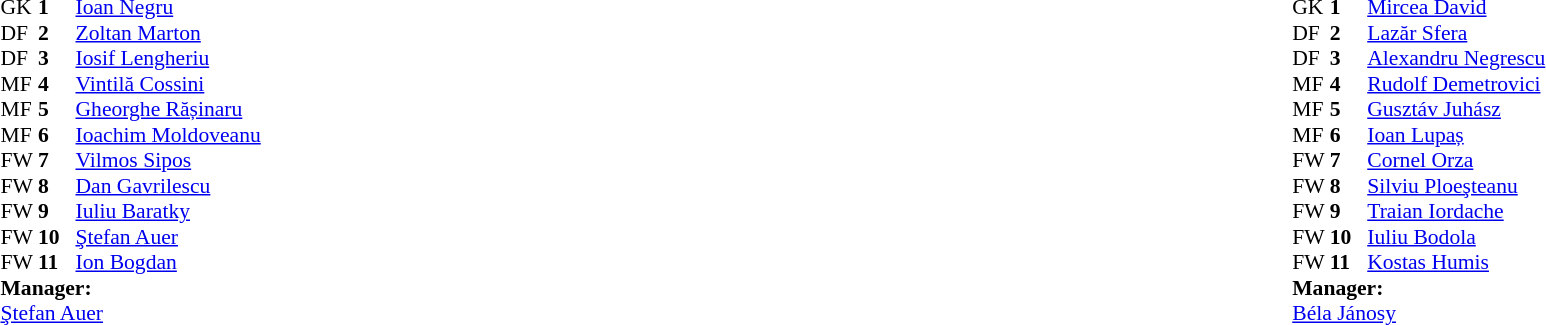<table style="width:100%;">
<tr>
<td style="vertical-align:top; width:50%;"><br><table style="font-size: 90%" cellspacing="0" cellpadding="0">
<tr>
<th width=25></th>
<th width=25></th>
</tr>
<tr>
<td>GK</td>
<td><strong>1</strong></td>
<td> <a href='#'>Ioan Negru</a></td>
</tr>
<tr>
<td>DF</td>
<td><strong>2</strong></td>
<td> <a href='#'>Zoltan Marton</a></td>
</tr>
<tr>
<td>DF</td>
<td><strong>3</strong></td>
<td> <a href='#'>Iosif Lengheriu</a></td>
</tr>
<tr>
<td>MF</td>
<td><strong>4</strong></td>
<td> <a href='#'>Vintilă Cossini</a></td>
</tr>
<tr>
<td>MF</td>
<td><strong>5</strong></td>
<td> <a href='#'>Gheorghe Rășinaru</a></td>
</tr>
<tr>
<td>MF</td>
<td><strong>6</strong></td>
<td> <a href='#'>Ioachim Moldoveanu</a></td>
</tr>
<tr>
<td>FW</td>
<td><strong>7</strong></td>
<td> <a href='#'>Vilmos Sipos</a></td>
</tr>
<tr>
<td>FW</td>
<td><strong>8</strong></td>
<td> <a href='#'>Dan Gavrilescu</a></td>
</tr>
<tr>
<td>FW</td>
<td><strong>9</strong></td>
<td> <a href='#'>Iuliu Baratky</a></td>
</tr>
<tr>
<td>FW</td>
<td><strong>10</strong></td>
<td> <a href='#'>Ştefan Auer</a></td>
</tr>
<tr>
<td>FW</td>
<td><strong>11</strong></td>
<td> <a href='#'>Ion Bogdan</a></td>
</tr>
<tr>
<td colspan=3><strong>Manager:</strong></td>
</tr>
<tr>
<td colspan=4> <a href='#'>Ştefan Auer</a></td>
</tr>
</table>
</td>
<td valign="top"></td>
<td style="vertical-align:top; width:50%;"><br><table cellspacing="0" cellpadding="0" style="font-size:90%; margin:auto;">
<tr>
<th width=25></th>
<th width=25></th>
</tr>
<tr>
<td>GK</td>
<td><strong>1</strong></td>
<td> <a href='#'>Mircea David</a></td>
</tr>
<tr>
<td>DF</td>
<td><strong>2</strong></td>
<td> <a href='#'>Lazăr Sfera</a></td>
</tr>
<tr>
<td>DF</td>
<td><strong>3</strong></td>
<td> <a href='#'>Alexandru Negrescu</a></td>
</tr>
<tr>
<td>MF</td>
<td><strong>4</strong></td>
<td> <a href='#'>Rudolf Demetrovici</a></td>
</tr>
<tr>
<td>MF</td>
<td><strong>5</strong></td>
<td> <a href='#'>Gusztáv Juhász</a></td>
</tr>
<tr>
<td>MF</td>
<td><strong>6</strong></td>
<td> <a href='#'>Ioan Lupaș</a></td>
</tr>
<tr>
<td>FW</td>
<td><strong>7</strong></td>
<td> <a href='#'>Cornel Orza</a></td>
</tr>
<tr>
<td>FW</td>
<td><strong>8</strong></td>
<td> <a href='#'>Silviu Ploeşteanu</a></td>
</tr>
<tr>
<td>FW</td>
<td><strong>9</strong></td>
<td> <a href='#'>Traian Iordache</a></td>
</tr>
<tr>
<td>FW</td>
<td><strong>10</strong></td>
<td> <a href='#'>Iuliu Bodola</a></td>
</tr>
<tr>
<td>FW</td>
<td><strong>11</strong></td>
<td> <a href='#'>Kostas Humis</a></td>
</tr>
<tr>
<td colspan=3><strong>Manager:</strong></td>
</tr>
<tr>
<td colspan=4> <a href='#'>Béla Jánosy</a></td>
</tr>
</table>
</td>
</tr>
</table>
